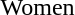<table>
<tr>
<td>Women</td>
<td></td>
<td></td>
<td></td>
</tr>
</table>
